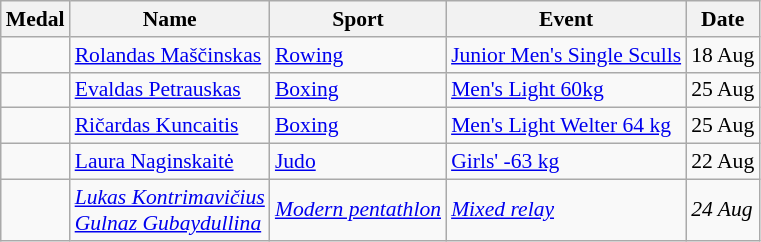<table class="wikitable sortable" style="font-size:90%">
<tr>
<th>Medal</th>
<th>Name</th>
<th>Sport</th>
<th>Event</th>
<th>Date</th>
</tr>
<tr>
<td></td>
<td><a href='#'>Rolandas Maščinskas</a></td>
<td><a href='#'>Rowing</a></td>
<td><a href='#'>Junior Men's Single Sculls</a></td>
<td>18 Aug</td>
</tr>
<tr>
<td></td>
<td><a href='#'>Evaldas Petrauskas</a></td>
<td><a href='#'>Boxing</a></td>
<td><a href='#'>Men's Light 60kg</a></td>
<td>25 Aug</td>
</tr>
<tr>
<td></td>
<td><a href='#'>Ričardas Kuncaitis</a></td>
<td><a href='#'>Boxing</a></td>
<td><a href='#'>Men's Light Welter 64 kg</a></td>
<td>25 Aug</td>
</tr>
<tr>
<td></td>
<td><a href='#'>Laura Naginskaitė</a></td>
<td><a href='#'>Judo</a></td>
<td><a href='#'>Girls' -63 kg</a></td>
<td>22 Aug</td>
</tr>
<tr>
<td><em> </em></td>
<td><em> <a href='#'>Lukas Kontrimavičius</a></em> <br> <em> <a href='#'>Gulnaz Gubaydullina</a></em></td>
<td><em><a href='#'>Modern pentathlon</a></em></td>
<td><em><a href='#'>Mixed relay</a></em></td>
<td><em>24 Aug</em></td>
</tr>
</table>
